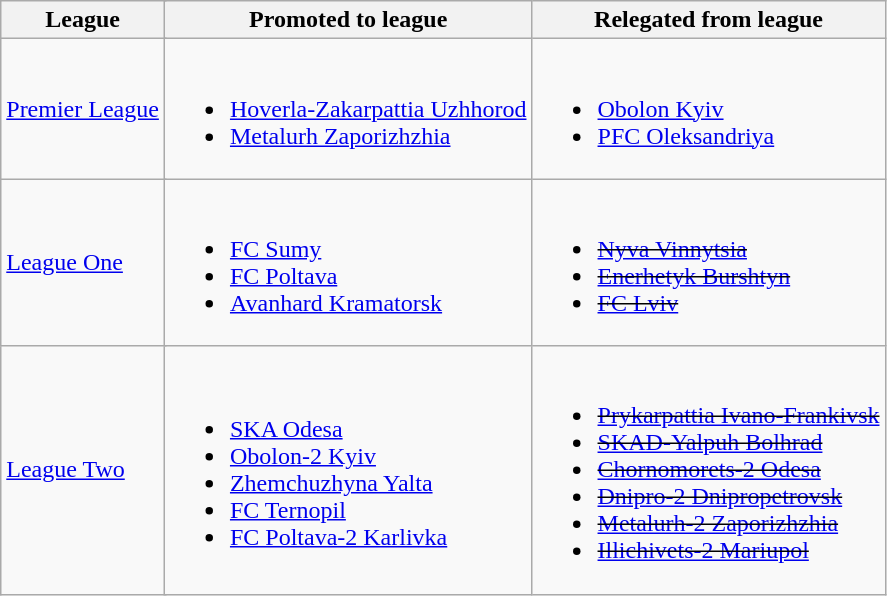<table class="wikitable">
<tr>
<th colspan=2>League</th>
<th>Promoted to league</th>
<th>Relegated from league</th>
</tr>
<tr>
<td colspan=2><a href='#'>Premier League</a></td>
<td><br><ul><li><a href='#'>Hoverla-Zakarpattia Uzhhorod</a></li><li><a href='#'>Metalurh Zaporizhzhia</a></li></ul></td>
<td><br><ul><li><a href='#'>Obolon Kyiv</a></li><li><a href='#'>PFC Oleksandriya</a></li></ul></td>
</tr>
<tr>
<td colspan=2><a href='#'>League One</a></td>
<td><br><ul><li><a href='#'>FC Sumy</a></li><li><a href='#'>FC Poltava</a></li><li><a href='#'>Avanhard Kramatorsk</a></li></ul></td>
<td><br><ul><li><del><a href='#'>Nyva Vinnytsia</a></del></li><li><del><a href='#'>Enerhetyk Burshtyn</a></del></li><li><del><a href='#'>FC Lviv</a></del></li></ul></td>
</tr>
<tr>
<td colspan=2><a href='#'>League Two</a></td>
<td><br><ul><li><a href='#'>SKA Odesa</a></li><li><a href='#'>Obolon-2 Kyiv</a></li><li><a href='#'>Zhemchuzhyna Yalta</a></li><li><a href='#'>FC Ternopil</a></li><li><a href='#'>FC Poltava-2 Karlivka</a></li></ul></td>
<td><br><ul><li><del><a href='#'>Prykarpattia Ivano-Frankivsk</a></del></li><li><del><a href='#'>SKAD-Yalpuh Bolhrad</a></del></li><li><del><a href='#'>Chornomorets-2 Odesa</a></del></li><li><del><a href='#'>Dnipro-2 Dnipropetrovsk</a></del></li><li><del><a href='#'>Metalurh-2 Zaporizhzhia</a></del></li><li><del><a href='#'>Illichivets-2 Mariupol</a></del></li></ul></td>
</tr>
</table>
